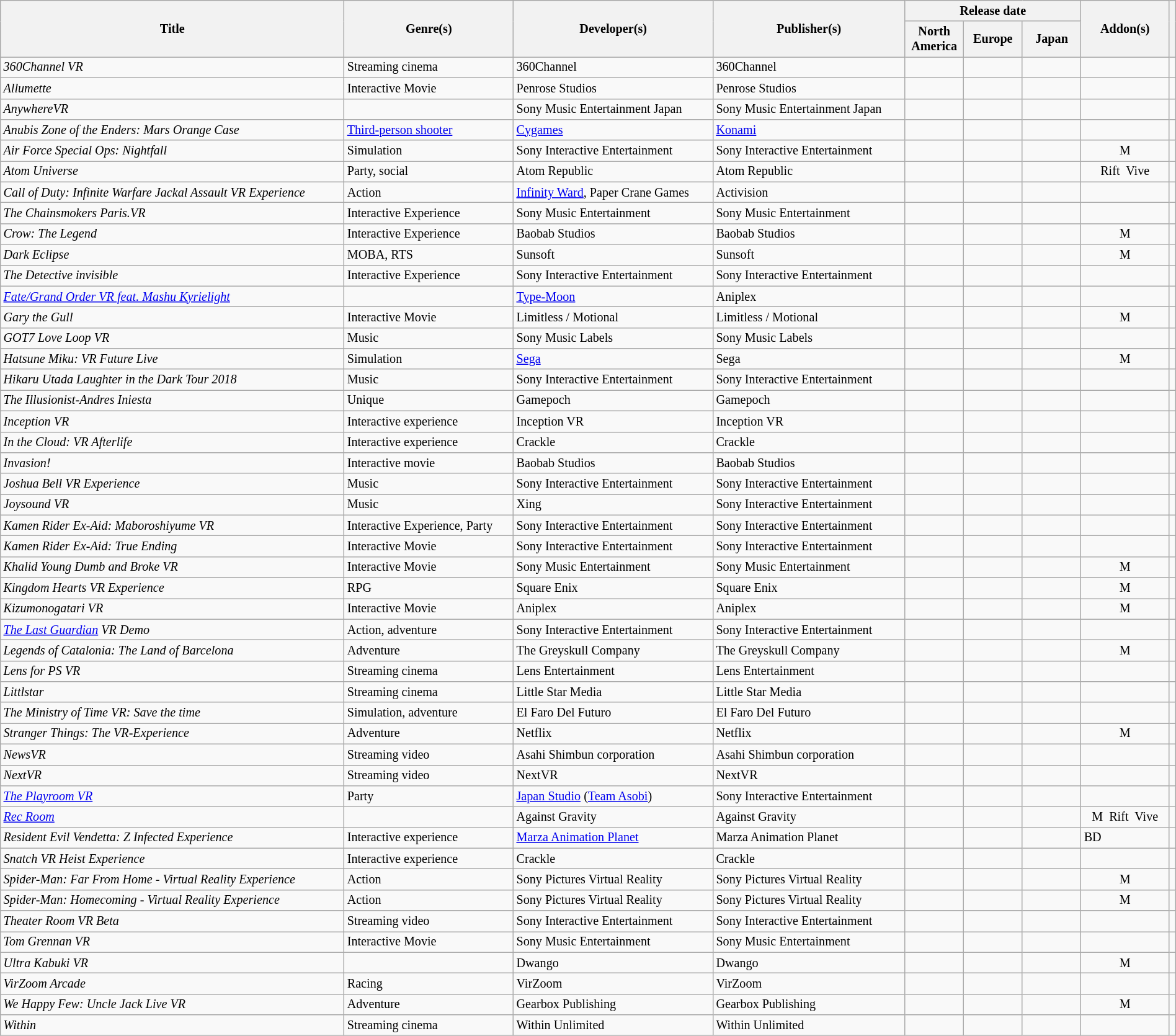<table class="wikitable sortable" style="width:100%; font-size:84%;" id="f2plist">
<tr>
<th rowspan="2">Title</th>
<th rowspan="2">Genre(s)</th>
<th rowspan="2">Developer(s)</th>
<th rowspan="2">Publisher(s)</th>
<th colspan="3">Release date</th>
<th rowspan="2">Addon(s)</th>
<th rowspan="2" class="unsortable"></th>
</tr>
<tr>
<th style="width:5%;">North America</th>
<th style="width:5%;">Europe</th>
<th style="width:5%;">Japan</th>
</tr>
<tr>
<td><em>360Channel VR</em></td>
<td>Streaming cinema</td>
<td>360Channel</td>
<td>360Channel</td>
<td></td>
<td></td>
<td></td>
<td></td>
<td></td>
</tr>
<tr>
<td><em>Allumette</em></td>
<td>Interactive Movie</td>
<td>Penrose Studios</td>
<td>Penrose Studios</td>
<td></td>
<td></td>
<td></td>
<td></td>
<td></td>
</tr>
<tr>
<td><em>AnywhereVR</em></td>
<td></td>
<td>Sony Music Entertainment Japan</td>
<td>Sony Music Entertainment Japan</td>
<td></td>
<td></td>
<td></td>
<td></td>
<td align=center></td>
</tr>
<tr>
<td><em>Anubis Zone of the Enders: Mars Orange Case</em></td>
<td><a href='#'>Third-person shooter</a></td>
<td><a href='#'>Cygames</a></td>
<td><a href='#'>Konami</a></td>
<td></td>
<td></td>
<td></td>
<td></td>
<td></td>
</tr>
<tr>
<td><em>Air Force Special Ops: Nightfall</em></td>
<td>Simulation</td>
<td>Sony Interactive Entertainment</td>
<td>Sony Interactive Entertainment</td>
<td></td>
<td></td>
<td></td>
<td align=center><span> M </span></td>
<td></td>
</tr>
<tr>
<td><em>Atom Universe</em></td>
<td>Party, social</td>
<td>Atom Republic</td>
<td>Atom Republic</td>
<td></td>
<td></td>
<td></td>
<td align=center><span> Rift </span><span> Vive </span></td>
<td></td>
</tr>
<tr>
<td><em>Call of Duty: Infinite Warfare Jackal Assault VR Experience</em></td>
<td>Action</td>
<td><a href='#'>Infinity Ward</a>, Paper Crane Games</td>
<td>Activision</td>
<td></td>
<td></td>
<td></td>
<td></td>
<td></td>
</tr>
<tr>
<td><em>The Chainsmokers Paris.VR</em></td>
<td>Interactive Experience</td>
<td>Sony Music Entertainment</td>
<td>Sony Music Entertainment</td>
<td></td>
<td></td>
<td></td>
<td align="center"></td>
<td></td>
</tr>
<tr>
<td><em>Crow: The Legend</em></td>
<td>Interactive Experience</td>
<td>Baobab Studios</td>
<td>Baobab Studios</td>
<td></td>
<td></td>
<td></td>
<td align=center><span> M </span></td>
<td></td>
</tr>
<tr>
<td><em>Dark Eclipse</em></td>
<td>MOBA, RTS</td>
<td>Sunsoft</td>
<td>Sunsoft</td>
<td></td>
<td></td>
<td></td>
<td align=center><span> M </span></td>
<td></td>
</tr>
<tr>
<td><em>The Detective invisible</em></td>
<td>Interactive Experience</td>
<td>Sony Interactive Entertainment</td>
<td>Sony Interactive Entertainment</td>
<td></td>
<td></td>
<td></td>
<td align="center"></td>
<td></td>
</tr>
<tr>
<td><em><a href='#'>Fate/Grand Order VR feat. Mashu Kyrielight</a></em></td>
<td></td>
<td><a href='#'>Type-Moon</a></td>
<td>Aniplex</td>
<td></td>
<td></td>
<td></td>
<td></td>
<td></td>
</tr>
<tr>
<td><em>Gary the Gull</em></td>
<td>Interactive Movie</td>
<td>Limitless / Motional</td>
<td>Limitless / Motional</td>
<td></td>
<td></td>
<td></td>
<td align=center><span> M </span></td>
<td></td>
</tr>
<tr>
<td><em>GOT7 Love Loop VR</em></td>
<td>Music</td>
<td>Sony Music Labels</td>
<td>Sony Music Labels</td>
<td></td>
<td></td>
<td></td>
<td></td>
<td></td>
</tr>
<tr>
<td><em>Hatsune Miku: VR Future Live</em></td>
<td>Simulation</td>
<td><a href='#'>Sega</a></td>
<td>Sega</td>
<td></td>
<td></td>
<td></td>
<td align=center><span> M </span></td>
<td></td>
</tr>
<tr>
<td><em>Hikaru Utada Laughter in the Dark Tour 2018</em></td>
<td>Music</td>
<td>Sony Interactive Entertainment</td>
<td>Sony Interactive Entertainment</td>
<td></td>
<td></td>
<td></td>
<td></td>
<td></td>
</tr>
<tr>
<td><em>The Illusionist-Andres Iniesta</em></td>
<td>Unique</td>
<td>Gamepoch</td>
<td>Gamepoch</td>
<td></td>
<td></td>
<td></td>
<td></td>
<td></td>
</tr>
<tr>
<td><em>Inception VR</em></td>
<td>Interactive experience</td>
<td>Inception VR</td>
<td>Inception VR</td>
<td></td>
<td></td>
<td></td>
<td></td>
<td></td>
</tr>
<tr>
<td><em>In the Cloud: VR Afterlife</em></td>
<td>Interactive experience</td>
<td>Crackle</td>
<td>Crackle</td>
<td></td>
<td></td>
<td></td>
<td></td>
<td></td>
</tr>
<tr>
<td><em>Invasion!</em></td>
<td>Interactive movie</td>
<td>Baobab Studios</td>
<td>Baobab Studios</td>
<td></td>
<td></td>
<td></td>
<td></td>
<td></td>
</tr>
<tr>
<td><em>Joshua Bell VR Experience</em></td>
<td>Music</td>
<td>Sony Interactive Entertainment</td>
<td>Sony Interactive Entertainment</td>
<td></td>
<td></td>
<td></td>
<td align="center"></td>
<td></td>
</tr>
<tr>
<td><em>Joysound VR</em></td>
<td>Music</td>
<td>Xing</td>
<td>Sony Interactive Entertainment</td>
<td></td>
<td></td>
<td></td>
<td align="center"></td>
<td></td>
</tr>
<tr>
<td><em>Kamen Rider Ex-Aid: Maboroshiyume VR</em></td>
<td>Interactive Experience, Party</td>
<td>Sony Interactive Entertainment</td>
<td>Sony Interactive Entertainment</td>
<td></td>
<td></td>
<td></td>
<td align="center"></td>
<td></td>
</tr>
<tr>
<td><em>Kamen Rider Ex-Aid: True Ending</em></td>
<td>Interactive Movie</td>
<td>Sony Interactive Entertainment</td>
<td>Sony Interactive Entertainment</td>
<td></td>
<td></td>
<td></td>
<td align="center"></td>
<td></td>
</tr>
<tr>
<td><em>Khalid Young Dumb and Broke VR</em></td>
<td>Interactive Movie</td>
<td>Sony Music Entertainment</td>
<td>Sony Music Entertainment</td>
<td></td>
<td></td>
<td></td>
<td align=center><span> M </span></td>
<td></td>
</tr>
<tr>
<td><em>Kingdom Hearts VR Experience</em></td>
<td>RPG</td>
<td>Square Enix</td>
<td>Square Enix</td>
<td></td>
<td></td>
<td></td>
<td align=center><span> M </span></td>
<td></td>
</tr>
<tr>
<td><em>Kizumonogatari VR</em></td>
<td>Interactive Movie</td>
<td>Aniplex</td>
<td>Aniplex</td>
<td></td>
<td></td>
<td></td>
<td align=center><span> M </span></td>
<td></td>
</tr>
<tr>
<td><em><a href='#'>The Last Guardian</a> VR Demo</em></td>
<td>Action, adventure</td>
<td>Sony Interactive Entertainment</td>
<td>Sony Interactive Entertainment</td>
<td></td>
<td></td>
<td></td>
<td></td>
<td></td>
</tr>
<tr>
<td><em>Legends of Catalonia: The Land of Barcelona</em></td>
<td>Adventure</td>
<td>The Greyskull Company</td>
<td>The Greyskull Company</td>
<td></td>
<td></td>
<td></td>
<td align=center><span> M </span></td>
<td></td>
</tr>
<tr>
<td><em>Lens for PS VR</em></td>
<td>Streaming cinema</td>
<td>Lens Entertainment</td>
<td>Lens Entertainment</td>
<td></td>
<td></td>
<td></td>
<td></td>
<td></td>
</tr>
<tr>
<td><em>Littlstar</em></td>
<td>Streaming cinema</td>
<td>Little Star Media</td>
<td>Little Star Media</td>
<td></td>
<td></td>
<td></td>
<td></td>
<td></td>
</tr>
<tr>
<td><em>The Ministry of Time VR: Save the time</em></td>
<td>Simulation, adventure</td>
<td>El Faro Del Futuro</td>
<td>El Faro Del Futuro</td>
<td></td>
<td></td>
<td></td>
<td></td>
<td></td>
</tr>
<tr>
<td><em>Stranger Things: The VR-Experience</em></td>
<td>Adventure</td>
<td>Netflix</td>
<td>Netflix</td>
<td></td>
<td></td>
<td></td>
<td align=center><span> M </span></td>
<td align=center></td>
</tr>
<tr>
<td><em>NewsVR</em></td>
<td>Streaming video</td>
<td>Asahi Shimbun corporation</td>
<td>Asahi Shimbun corporation</td>
<td></td>
<td></td>
<td></td>
<td></td>
<td></td>
</tr>
<tr>
<td><em>NextVR</em></td>
<td>Streaming video</td>
<td>NextVR</td>
<td>NextVR</td>
<td></td>
<td></td>
<td></td>
<td></td>
<td></td>
</tr>
<tr>
<td><em><a href='#'>The Playroom VR</a></em></td>
<td>Party</td>
<td><a href='#'>Japan Studio</a> (<a href='#'>Team Asobi</a>)</td>
<td>Sony Interactive Entertainment</td>
<td></td>
<td></td>
<td></td>
<td align="center"></td>
<td></td>
</tr>
<tr>
<td><em><a href='#'>Rec Room</a></em></td>
<td></td>
<td>Against Gravity</td>
<td>Against Gravity</td>
<td></td>
<td></td>
<td></td>
<td align=center><span> M </span><span> Rift </span><span> Vive </span></td>
<td></td>
</tr>
<tr>
<td><em>Resident Evil Vendetta: Z Infected Experience</em></td>
<td>Interactive experience</td>
<td><a href='#'>Marza Animation Planet</a></td>
<td>Marza Animation Planet</td>
<td></td>
<td></td>
<td></td>
<td>BD</td>
<td></td>
</tr>
<tr>
<td><em>Snatch VR Heist Experience</em></td>
<td>Interactive experience</td>
<td>Crackle</td>
<td>Crackle</td>
<td></td>
<td></td>
<td></td>
<td></td>
<td></td>
</tr>
<tr>
<td><em>Spider-Man: Far From Home - Virtual Reality Experience</em></td>
<td>Action</td>
<td>Sony Pictures Virtual Reality</td>
<td>Sony Pictures Virtual Reality</td>
<td></td>
<td></td>
<td></td>
<td align=center><span> M </span></td>
<td></td>
</tr>
<tr>
<td><em>Spider-Man: Homecoming - Virtual Reality Experience</em></td>
<td>Action</td>
<td>Sony Pictures Virtual Reality</td>
<td>Sony Pictures Virtual Reality</td>
<td></td>
<td></td>
<td></td>
<td align=center><span> M </span></td>
<td></td>
</tr>
<tr>
<td><em>Theater Room VR Beta</em></td>
<td>Streaming video</td>
<td>Sony Interactive Entertainment</td>
<td>Sony Interactive Entertainment</td>
<td></td>
<td></td>
<td></td>
<td align="center"></td>
<td></td>
</tr>
<tr>
<td><em>Tom Grennan VR</em></td>
<td>Interactive Movie</td>
<td>Sony Music Entertainment</td>
<td>Sony Music Entertainment</td>
<td></td>
<td></td>
<td></td>
<td align="center"></td>
<td></td>
</tr>
<tr>
<td><em>Ultra Kabuki VR</em></td>
<td></td>
<td>Dwango</td>
<td>Dwango</td>
<td></td>
<td></td>
<td></td>
<td align=center><span> M </span></td>
<td></td>
</tr>
<tr>
<td><em>VirZoom Arcade</em></td>
<td>Racing</td>
<td>VirZoom</td>
<td>VirZoom</td>
<td></td>
<td></td>
<td></td>
<td></td>
<td></td>
</tr>
<tr>
<td><em>We Happy Few: Uncle Jack Live VR</em></td>
<td>Adventure</td>
<td>Gearbox Publishing</td>
<td>Gearbox Publishing</td>
<td></td>
<td></td>
<td></td>
<td align=center><span> M </span></td>
<td></td>
</tr>
<tr>
<td><em>Within</em></td>
<td>Streaming cinema</td>
<td>Within Unlimited</td>
<td>Within Unlimited</td>
<td></td>
<td></td>
<td></td>
<td></td>
<td></td>
</tr>
</table>
